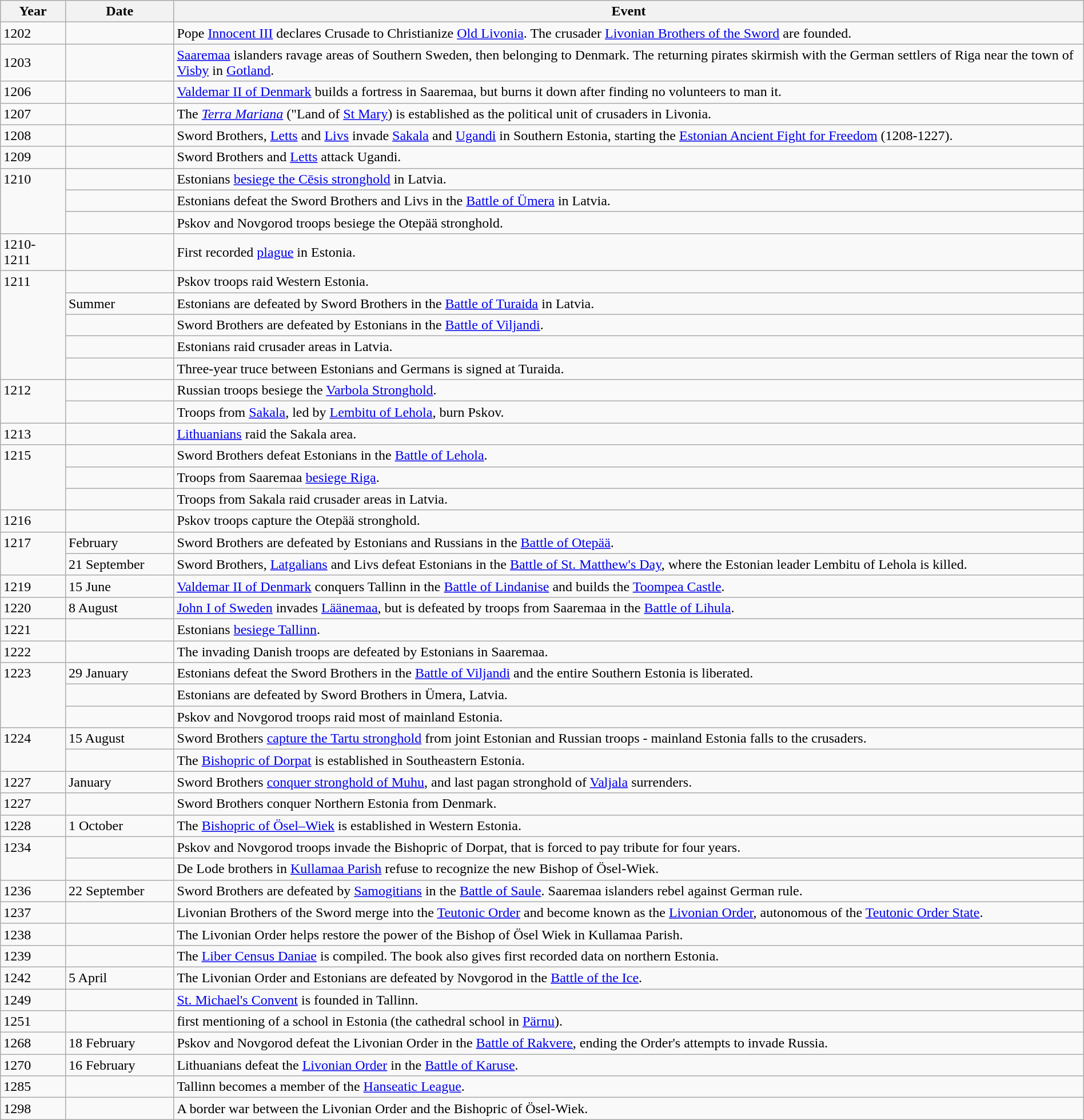<table class="wikitable" width="100%">
<tr>
<th style="width:6%">Year</th>
<th style="width:10%">Date</th>
<th>Event</th>
</tr>
<tr>
<td>1202</td>
<td></td>
<td>Pope <a href='#'>Innocent III</a> declares Crusade to Christianize <a href='#'>Old Livonia</a>. The crusader <a href='#'>Livonian Brothers of the Sword</a> are founded.</td>
</tr>
<tr>
<td>1203</td>
<td></td>
<td><a href='#'>Saaremaa</a> islanders ravage areas of Southern Sweden, then belonging to Denmark. The returning pirates skirmish with the German settlers of Riga near the town of <a href='#'>Visby</a> in <a href='#'>Gotland</a>.</td>
</tr>
<tr>
<td>1206</td>
<td></td>
<td><a href='#'>Valdemar II of Denmark</a> builds a fortress in Saaremaa, but burns it down after finding no volunteers to man it.</td>
</tr>
<tr>
<td>1207</td>
<td></td>
<td>The <em><a href='#'>Terra Mariana</a></em> ("Land of <a href='#'>St Mary</a>) is established as the political unit of crusaders in Livonia.</td>
</tr>
<tr>
<td>1208</td>
<td></td>
<td>Sword Brothers, <a href='#'>Letts</a> and <a href='#'>Livs</a> invade <a href='#'>Sakala</a> and <a href='#'>Ugandi</a> in Southern Estonia, starting the <a href='#'>Estonian Ancient Fight for Freedom</a> (1208-1227).</td>
</tr>
<tr>
<td>1209</td>
<td></td>
<td>Sword Brothers and <a href='#'>Letts</a> attack Ugandi.</td>
</tr>
<tr>
<td rowspan="3" valign="top">1210</td>
<td></td>
<td>Estonians <a href='#'>besiege the Cēsis stronghold</a> in Latvia.</td>
</tr>
<tr>
<td></td>
<td>Estonians defeat the Sword Brothers and Livs in the <a href='#'>Battle of Ümera</a> in Latvia.</td>
</tr>
<tr>
<td></td>
<td>Pskov and Novgorod troops besiege the Otepää stronghold.</td>
</tr>
<tr>
<td>1210-1211</td>
<td></td>
<td>First recorded <a href='#'>plague</a> in Estonia.</td>
</tr>
<tr>
<td rowspan="5" valign="top">1211</td>
<td></td>
<td>Pskov troops raid Western Estonia.</td>
</tr>
<tr>
<td>Summer</td>
<td>Estonians are defeated by Sword Brothers in the <a href='#'>Battle of Turaida</a> in Latvia.</td>
</tr>
<tr>
<td></td>
<td>Sword Brothers are defeated by Estonians in the <a href='#'>Battle of Viljandi</a>.</td>
</tr>
<tr>
<td></td>
<td>Estonians raid crusader areas in Latvia.</td>
</tr>
<tr>
<td></td>
<td>Three-year truce between Estonians and Germans is signed at Turaida.</td>
</tr>
<tr>
<td rowspan="2" valign="top">1212</td>
<td></td>
<td>Russian troops besiege the <a href='#'>Varbola Stronghold</a>.</td>
</tr>
<tr>
<td></td>
<td>Troops from <a href='#'>Sakala</a>, led by <a href='#'>Lembitu of Lehola</a>, burn Pskov.</td>
</tr>
<tr>
<td>1213</td>
<td></td>
<td><a href='#'>Lithuanians</a> raid the Sakala area.</td>
</tr>
<tr>
<td rowspan="3" valign="top">1215</td>
<td></td>
<td>Sword Brothers defeat Estonians in the <a href='#'>Battle of Lehola</a>.</td>
</tr>
<tr>
<td></td>
<td>Troops from Saaremaa <a href='#'>besiege Riga</a>.</td>
</tr>
<tr>
<td></td>
<td>Troops from Sakala raid crusader areas in Latvia.</td>
</tr>
<tr>
<td>1216</td>
<td></td>
<td>Pskov troops capture the Otepää stronghold.</td>
</tr>
<tr>
<td rowspan="2" valign="top">1217</td>
<td>February</td>
<td>Sword Brothers are defeated by Estonians and Russians in the <a href='#'>Battle of Otepää</a>.</td>
</tr>
<tr>
<td>21 September</td>
<td>Sword Brothers, <a href='#'>Latgalians</a> and Livs defeat Estonians in the <a href='#'>Battle of St. Matthew's Day</a>, where the Estonian leader Lembitu of Lehola is killed.</td>
</tr>
<tr>
<td>1219</td>
<td>15 June</td>
<td><a href='#'>Valdemar II of Denmark</a> conquers Tallinn in the <a href='#'>Battle of Lindanise</a> and builds the <a href='#'>Toompea Castle</a>.</td>
</tr>
<tr>
<td>1220</td>
<td>8 August</td>
<td><a href='#'>John I of Sweden</a> invades <a href='#'>Läänemaa</a>, but is defeated by troops from Saaremaa in the <a href='#'>Battle of Lihula</a>.</td>
</tr>
<tr>
<td>1221</td>
<td></td>
<td>Estonians <a href='#'>besiege Tallinn</a>.</td>
</tr>
<tr>
<td>1222</td>
<td></td>
<td>The invading Danish troops are defeated by Estonians in Saaremaa.</td>
</tr>
<tr>
<td rowspan="3" valign="top">1223</td>
<td>29 January</td>
<td>Estonians defeat the Sword Brothers in the <a href='#'>Battle of Viljandi</a> and the entire Southern Estonia is liberated.</td>
</tr>
<tr>
<td></td>
<td>Estonians are defeated by Sword Brothers in Ümera, Latvia.</td>
</tr>
<tr>
<td></td>
<td>Pskov and Novgorod troops raid most of mainland Estonia.</td>
</tr>
<tr>
<td rowspan="2" valign="top">1224</td>
<td>15 August</td>
<td>Sword Brothers <a href='#'>capture the Tartu stronghold</a> from joint Estonian and Russian troops - mainland Estonia falls to the crusaders.</td>
</tr>
<tr>
<td></td>
<td>The <a href='#'>Bishopric of Dorpat</a> is established in Southeastern Estonia.</td>
</tr>
<tr>
<td>1227</td>
<td>January</td>
<td>Sword Brothers <a href='#'>conquer stronghold of Muhu</a>, and last pagan stronghold of <a href='#'>Valjala</a> surrenders.</td>
</tr>
<tr>
<td>1227</td>
<td></td>
<td>Sword Brothers conquer Northern Estonia from Denmark.</td>
</tr>
<tr>
<td>1228</td>
<td>1 October</td>
<td>The <a href='#'>Bishopric of Ösel–Wiek</a> is established in Western Estonia.</td>
</tr>
<tr>
<td rowspan="2" valign="top">1234</td>
<td></td>
<td>Pskov and Novgorod troops invade the Bishopric of Dorpat, that is forced to pay tribute for four years.</td>
</tr>
<tr>
<td></td>
<td>De Lode brothers in <a href='#'>Kullamaa Parish</a> refuse to recognize the new Bishop of Ösel-Wiek.</td>
</tr>
<tr>
<td>1236</td>
<td>22 September</td>
<td>Sword Brothers are defeated by <a href='#'>Samogitians</a> in the <a href='#'>Battle of Saule</a>. Saaremaa islanders rebel against German rule.</td>
</tr>
<tr>
<td>1237</td>
<td></td>
<td>Livonian Brothers of the Sword merge into the <a href='#'>Teutonic Order</a> and become known as the <a href='#'>Livonian Order</a>, autonomous of the <a href='#'>Teutonic Order State</a>.</td>
</tr>
<tr>
<td>1238</td>
<td></td>
<td>The Livonian Order helps restore the power of the Bishop of Ösel Wiek in Kullamaa Parish.</td>
</tr>
<tr>
<td>1239</td>
<td></td>
<td>The <a href='#'>Liber Census Daniae</a> is compiled. The book also gives first recorded data on northern Estonia.</td>
</tr>
<tr>
<td>1242</td>
<td>5 April</td>
<td>The Livonian Order and Estonians are defeated by Novgorod in the <a href='#'>Battle of the Ice</a>.</td>
</tr>
<tr>
<td>1249</td>
<td></td>
<td><a href='#'>St. Michael's Convent</a> is founded in Tallinn.</td>
</tr>
<tr>
<td>1251</td>
<td></td>
<td>first mentioning of a school in Estonia (the cathedral school in <a href='#'>Pärnu</a>).</td>
</tr>
<tr>
<td>1268</td>
<td>18 February</td>
<td>Pskov and Novgorod defeat the Livonian Order in the <a href='#'>Battle of Rakvere</a>, ending the Order's attempts to invade Russia.</td>
</tr>
<tr>
<td>1270</td>
<td>16 February</td>
<td>Lithuanians defeat the <a href='#'>Livonian Order</a> in the <a href='#'>Battle of Karuse</a>.</td>
</tr>
<tr>
<td>1285</td>
<td></td>
<td>Tallinn becomes a member of the <a href='#'>Hanseatic League</a>.</td>
</tr>
<tr>
<td>1298</td>
<td></td>
<td>A border war between the Livonian Order and the Bishopric of Ösel-Wiek.</td>
</tr>
</table>
